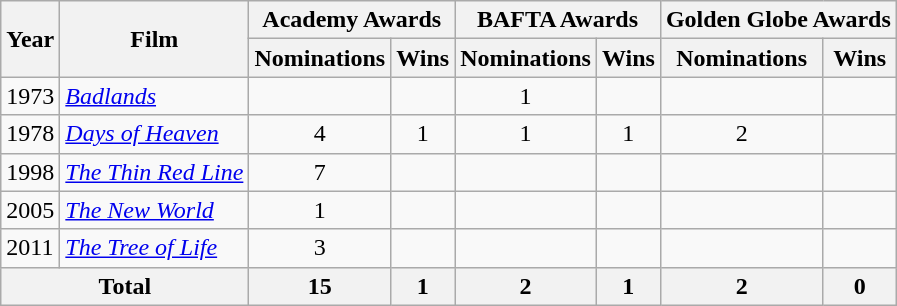<table class="wikitable sortable">
<tr>
<th rowspan="2">Year</th>
<th rowspan="2">Film</th>
<th colspan="2" style="text-align:center;">Academy Awards</th>
<th colspan="2" style="text-align:center;">BAFTA Awards</th>
<th colspan="2" style="text-align:center;">Golden Globe Awards</th>
</tr>
<tr>
<th>Nominations</th>
<th>Wins</th>
<th>Nominations</th>
<th>Wins</th>
<th>Nominations</th>
<th>Wins</th>
</tr>
<tr>
<td>1973</td>
<td><em><a href='#'>Badlands</a></em></td>
<td></td>
<td></td>
<td align=center>1</td>
<td></td>
<td></td>
<td></td>
</tr>
<tr>
<td>1978</td>
<td><em><a href='#'>Days of Heaven</a></em></td>
<td align=center>4</td>
<td align=center>1</td>
<td align=center>1</td>
<td align=center>1</td>
<td align=center>2</td>
<td></td>
</tr>
<tr>
<td>1998</td>
<td><em><a href='#'>The Thin Red Line</a></em></td>
<td align=center>7</td>
<td></td>
<td></td>
<td></td>
<td></td>
<td></td>
</tr>
<tr>
<td>2005</td>
<td><em><a href='#'>The New World</a></em></td>
<td align=center>1</td>
<td></td>
<td></td>
<td></td>
<td></td>
<td></td>
</tr>
<tr>
<td>2011</td>
<td><em><a href='#'>The Tree of Life</a></em></td>
<td align=center>3</td>
<td></td>
<td></td>
<td></td>
<td></td>
<td></td>
</tr>
<tr>
<th colspan="2"><strong>Total</strong></th>
<th align=center>15</th>
<th align=center>1</th>
<th align=center>2</th>
<th align=center>1</th>
<th align=center>2</th>
<th align=center>0</th>
</tr>
</table>
